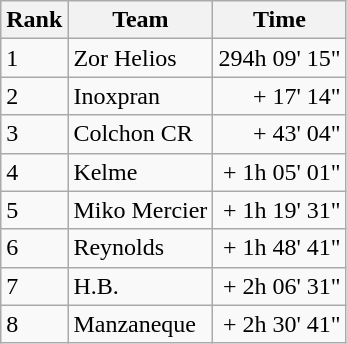<table class="wikitable">
<tr>
<th>Rank</th>
<th>Team</th>
<th>Time</th>
</tr>
<tr>
<td>1</td>
<td>Zor Helios</td>
<td align="right">294h 09' 15"</td>
</tr>
<tr>
<td>2</td>
<td>Inoxpran</td>
<td align="right">+ 17' 14"</td>
</tr>
<tr>
<td>3</td>
<td>Colchon CR</td>
<td align="right">+ 43' 04"</td>
</tr>
<tr>
<td>4</td>
<td>Kelme</td>
<td align="right">+ 1h 05' 01"</td>
</tr>
<tr>
<td>5</td>
<td>Miko Mercier</td>
<td align="right">+ 1h 19' 31"</td>
</tr>
<tr>
<td>6</td>
<td>Reynolds</td>
<td align="right">+ 1h 48' 41"</td>
</tr>
<tr>
<td>7</td>
<td>H.B.</td>
<td align="right">+ 2h 06' 31"</td>
</tr>
<tr>
<td>8</td>
<td>Manzaneque</td>
<td align="right">+ 2h 30' 41"</td>
</tr>
</table>
